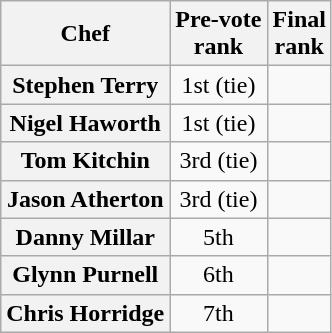<table class="wikitable sortable" style="text-align:center;">
<tr>
<th scope="col">Chef</th>
<th scope="col">Pre-vote<br>rank</th>
<th scope="col">Final<br>rank</th>
</tr>
<tr>
<th scope="row">Stephen Terry</th>
<td>1st (tie)</td>
<td></td>
</tr>
<tr>
<th scope="row">Nigel Haworth</th>
<td>1st (tie)</td>
<td></td>
</tr>
<tr>
<th scope="row">Tom Kitchin</th>
<td>3rd (tie)</td>
<td></td>
</tr>
<tr>
<th scope="row">Jason Atherton</th>
<td>3rd (tie)</td>
<td></td>
</tr>
<tr>
<th scope="row">Danny Millar</th>
<td>5th</td>
<td></td>
</tr>
<tr>
<th scope="row">Glynn Purnell</th>
<td>6th</td>
<td></td>
</tr>
<tr>
<th scope="row">Chris Horridge</th>
<td>7th</td>
<td></td>
</tr>
</table>
